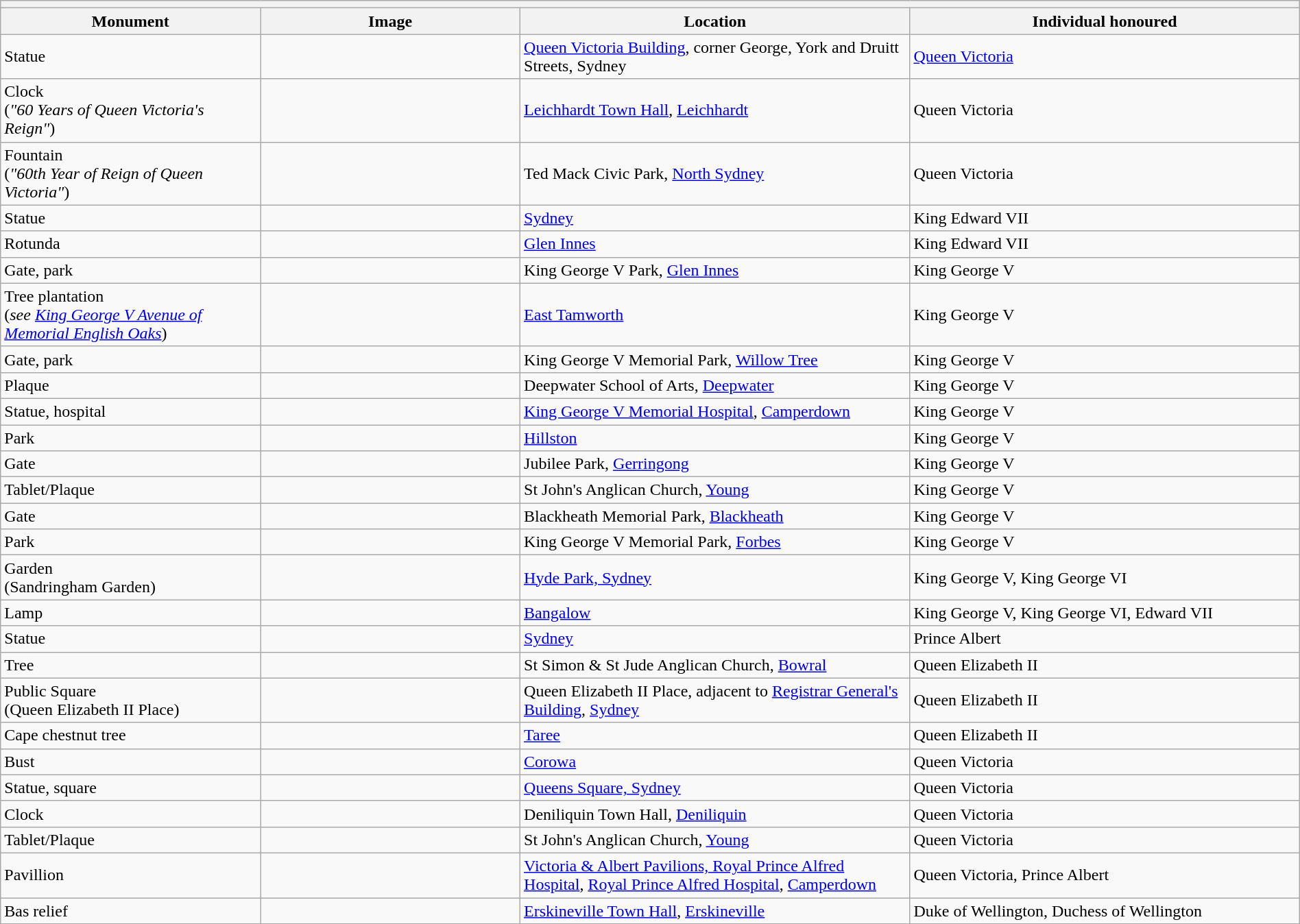<table class="wikitable" style="width:100%">
<tr>
<th colspan="9" align="left"></th>
</tr>
<tr>
<th width="20%">Monument</th>
<th width="20%">Image</th>
<th width="30%">Location</th>
<th width="30%">Individual honoured</th>
</tr>
<tr>
<td>Statue</td>
<td></td>
<td><a href='#'>Queen Victoria Building</a>, corner George, York and Druitt Streets, Sydney</td>
<td><a href='#'>Queen Victoria</a></td>
</tr>
<tr>
<td>Clock<br>(<em>"60 Years of Queen Victoria's Reign"</em>)</td>
<td></td>
<td><a href='#'>Leichhardt Town Hall</a>, <a href='#'>Leichhardt</a></td>
<td>Queen Victoria</td>
</tr>
<tr>
<td>Fountain<br>(<em>"60th Year of Reign of Queen Victoria"</em>)</td>
<td></td>
<td>Ted Mack Civic Park, <a href='#'>North Sydney</a></td>
<td>Queen Victoria</td>
</tr>
<tr>
<td>Statue</td>
<td></td>
<td><a href='#'>Sydney</a></td>
<td>King Edward VII</td>
</tr>
<tr>
<td>Rotunda</td>
<td></td>
<td><a href='#'>Glen Innes</a></td>
<td>King Edward VII</td>
</tr>
<tr>
<td>Gate, park</td>
<td></td>
<td>King George V Park, <a href='#'>Glen Innes</a></td>
<td>King George V</td>
</tr>
<tr>
<td>Tree plantation<br>(<em>see <a href='#'>King George V Avenue of Memorial English Oaks</a></em>)</td>
<td></td>
<td><a href='#'>East Tamworth</a></td>
<td>King George V</td>
</tr>
<tr>
<td>Gate, park</td>
<td></td>
<td>King George V Memorial Park, <a href='#'>Willow Tree</a></td>
<td>King George V</td>
</tr>
<tr>
<td>Plaque</td>
<td></td>
<td>Deepwater School of Arts, <a href='#'>Deepwater</a></td>
<td>King George V</td>
</tr>
<tr>
<td>Statue, hospital</td>
<td></td>
<td><a href='#'>King George V Memorial Hospital</a>, <a href='#'>Camperdown</a></td>
<td>King George V</td>
</tr>
<tr>
<td>Park</td>
<td></td>
<td><a href='#'>Hillston</a></td>
<td>King George V</td>
</tr>
<tr>
<td>Gate</td>
<td></td>
<td>Jubilee Park, <a href='#'>Gerringong</a></td>
<td>King George V</td>
</tr>
<tr>
<td>Tablet/Plaque</td>
<td></td>
<td>St John's Anglican Church, <a href='#'>Young</a></td>
<td>King George V</td>
</tr>
<tr>
<td>Gate</td>
<td></td>
<td>Blackheath Memorial Park, <a href='#'>Blackheath</a></td>
<td>King George V</td>
</tr>
<tr>
<td>Park</td>
<td></td>
<td>King George V Memorial Park, <a href='#'>Forbes</a></td>
<td>King George V</td>
</tr>
<tr>
<td>Garden<br>(Sandringham Garden)</td>
<td></td>
<td><a href='#'>Hyde Park, Sydney</a></td>
<td>King George V, King George VI</td>
</tr>
<tr>
<td>Lamp</td>
<td></td>
<td><a href='#'>Bangalow</a></td>
<td>King George V, King George VI, Edward VII</td>
</tr>
<tr>
<td>Statue</td>
<td></td>
<td><a href='#'>Sydney</a></td>
<td>Prince Albert</td>
</tr>
<tr>
<td>Tree</td>
<td></td>
<td>St Simon & St Jude Anglican Church, <a href='#'>Bowral</a></td>
<td>Queen Elizabeth II</td>
</tr>
<tr>
<td>Public Square<br>(Queen Elizabeth II Place)</td>
<td></td>
<td>Queen Elizabeth II Place, adjacent to <a href='#'>Registrar General's Building</a>, <a href='#'>Sydney</a></td>
<td>Queen Elizabeth II</td>
</tr>
<tr>
<td>Cape chestnut tree</td>
<td></td>
<td><a href='#'>Taree</a></td>
<td>Queen Elizabeth II</td>
</tr>
<tr>
<td>Bust</td>
<td></td>
<td><a href='#'>Corowa</a></td>
<td>Queen Victoria</td>
</tr>
<tr>
<td>Statue, square</td>
<td></td>
<td><a href='#'>Queens Square, Sydney</a></td>
<td>Queen Victoria</td>
</tr>
<tr>
<td>Clock</td>
<td></td>
<td>Deniliquin Town Hall, <a href='#'>Deniliquin</a></td>
<td>Queen Victoria</td>
</tr>
<tr>
<td>Tablet/Plaque</td>
<td></td>
<td>St John's Anglican Church, <a href='#'>Young</a></td>
<td>Queen Victoria</td>
</tr>
<tr>
<td>Pavillion</td>
<td></td>
<td><a href='#'>Victoria & Albert Pavilions, Royal Prince Alfred Hospital</a>, <a href='#'>Royal Prince Alfred Hospital</a>, <a href='#'>Camperdown</a></td>
<td>Queen Victoria, Prince Albert</td>
</tr>
<tr>
<td>Bas relief</td>
<td></td>
<td><a href='#'>Erskineville Town Hall</a>, <a href='#'>Erskineville</a></td>
<td>Duke of Wellington, Duchess of Wellington</td>
</tr>
<tr>
</tr>
</table>
